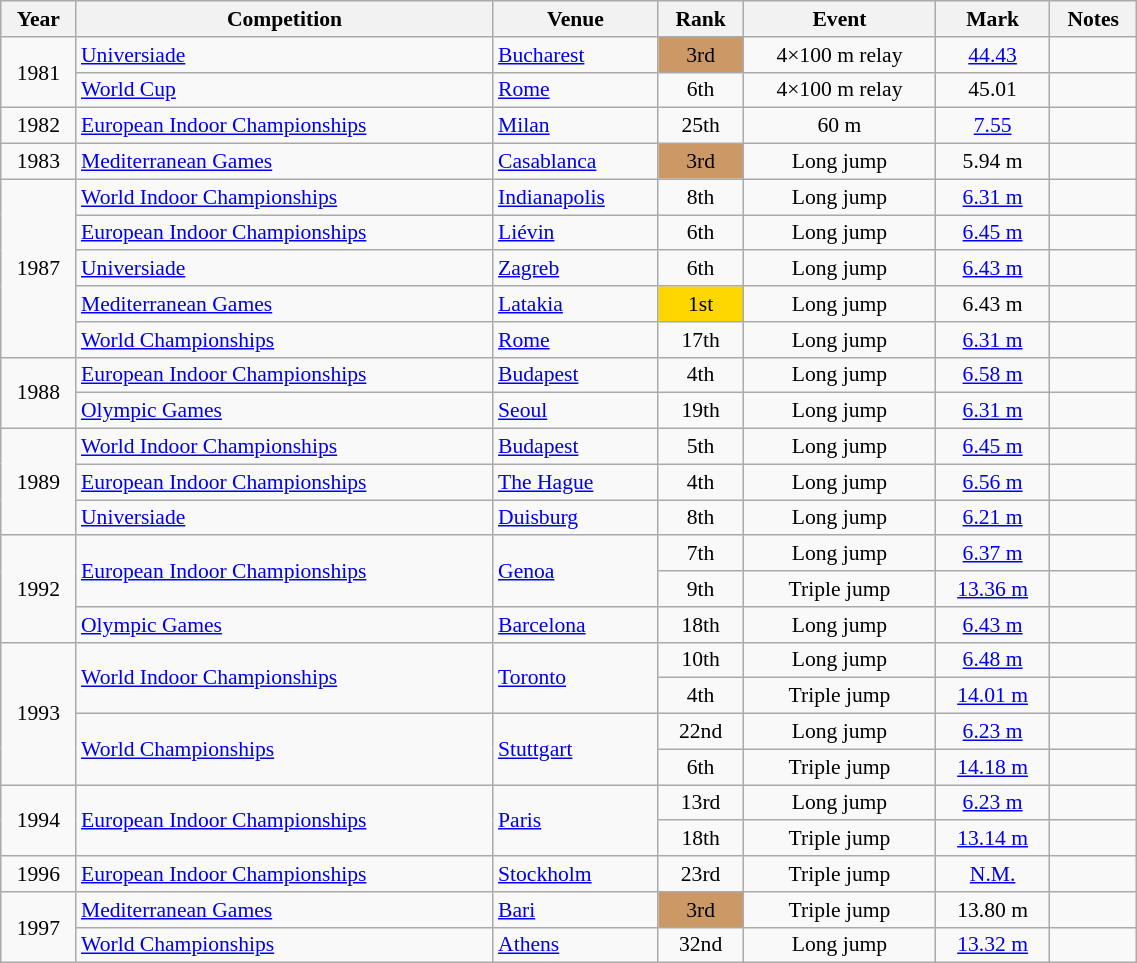<table class="wikitable" width=60% style="font-size:90%; text-align:center;">
<tr>
<th>Year</th>
<th>Competition</th>
<th>Venue</th>
<th>Rank</th>
<th>Event</th>
<th>Mark</th>
<th>Notes</th>
</tr>
<tr>
<td rowspan=2>1981</td>
<td align=left><a href='#'>Universiade</a></td>
<td align=left> <a href='#'>Bucharest</a></td>
<td bgcolor=cc9966>3rd</td>
<td>4×100 m relay</td>
<td><a href='#'>44.43</a></td>
<td></td>
</tr>
<tr>
<td align=left><a href='#'>World Cup</a></td>
<td align=left> <a href='#'>Rome</a></td>
<td>6th</td>
<td>4×100 m relay</td>
<td>45.01</td>
<td></td>
</tr>
<tr>
<td>1982</td>
<td align=left><a href='#'>European Indoor Championships</a></td>
<td align=left> <a href='#'>Milan</a></td>
<td>25th </td>
<td>60 m</td>
<td><a href='#'>7.55</a></td>
<td></td>
</tr>
<tr>
<td>1983</td>
<td align=left><a href='#'>Mediterranean Games</a></td>
<td align=left> <a href='#'>Casablanca</a></td>
<td bgcolor=cc9966>3rd</td>
<td>Long jump</td>
<td>5.94 m</td>
<td></td>
</tr>
<tr>
<td rowspan=5>1987</td>
<td align=left><a href='#'>World Indoor Championships</a></td>
<td align=left> <a href='#'>Indianapolis</a></td>
<td>8th</td>
<td>Long jump</td>
<td><a href='#'>6.31 m</a></td>
<td></td>
</tr>
<tr>
<td align=left><a href='#'>European Indoor Championships</a></td>
<td align=left> <a href='#'>Liévin</a></td>
<td>6th</td>
<td>Long jump</td>
<td><a href='#'>6.45 m</a></td>
<td></td>
</tr>
<tr>
<td align=left><a href='#'>Universiade</a></td>
<td align=left> <a href='#'>Zagreb</a></td>
<td>6th</td>
<td>Long jump</td>
<td><a href='#'>6.43 m</a></td>
<td></td>
</tr>
<tr>
<td align=left><a href='#'>Mediterranean Games</a></td>
<td align=left> <a href='#'>Latakia</a></td>
<td bgcolor=gold>1st</td>
<td>Long jump</td>
<td>6.43 m</td>
<td></td>
</tr>
<tr>
<td align=left><a href='#'>World Championships</a></td>
<td align=left> <a href='#'>Rome</a></td>
<td>17th </td>
<td>Long  jump</td>
<td><a href='#'>6.31 m</a></td>
<td></td>
</tr>
<tr>
<td rowspan=2>1988</td>
<td align=left><a href='#'>European Indoor Championships</a></td>
<td align=left> <a href='#'>Budapest</a></td>
<td>4th</td>
<td>Long jump</td>
<td><a href='#'>6.58 m</a></td>
<td></td>
</tr>
<tr>
<td align=left><a href='#'>Olympic Games</a></td>
<td align=left> <a href='#'>Seoul</a></td>
<td>19th </td>
<td>Long jump</td>
<td><a href='#'>6.31 m</a></td>
<td></td>
</tr>
<tr>
<td rowspan=3>1989</td>
<td align=left><a href='#'>World Indoor Championships</a></td>
<td align=left> <a href='#'>Budapest</a></td>
<td>5th</td>
<td>Long jump</td>
<td><a href='#'>6.45 m</a></td>
<td></td>
</tr>
<tr>
<td align=left><a href='#'>European Indoor Championships</a></td>
<td align=left> <a href='#'>The Hague</a></td>
<td>4th</td>
<td>Long jump</td>
<td><a href='#'>6.56 m</a></td>
<td></td>
</tr>
<tr>
<td align=left><a href='#'>Universiade</a></td>
<td align=left> <a href='#'>Duisburg</a></td>
<td>8th</td>
<td>Long jump</td>
<td><a href='#'>6.21 m</a></td>
<td></td>
</tr>
<tr>
<td rowspan=3>1992</td>
<td rowspan=2 align=left><a href='#'>European Indoor Championships</a></td>
<td rowspan=2 align=left> <a href='#'>Genoa</a></td>
<td>7th</td>
<td>Long jump</td>
<td><a href='#'>6.37 m</a></td>
<td></td>
</tr>
<tr>
<td>9th</td>
<td>Triple jump</td>
<td><a href='#'>13.36 m</a></td>
<td></td>
</tr>
<tr>
<td align=left><a href='#'>Olympic Games</a></td>
<td align=left> <a href='#'>Barcelona</a></td>
<td>18th </td>
<td>Long jump</td>
<td><a href='#'>6.43 m</a></td>
<td></td>
</tr>
<tr>
<td rowspan=4>1993</td>
<td rowspan=2 align=left><a href='#'>World Indoor Championships</a></td>
<td rowspan=2 align=left> <a href='#'>Toronto</a></td>
<td>10th</td>
<td>Long jump</td>
<td><a href='#'>6.48 m</a></td>
<td></td>
</tr>
<tr>
<td>4th</td>
<td>Triple jump</td>
<td><a href='#'>14.01 m</a></td>
<td></td>
</tr>
<tr>
<td align=left rowspan=2><a href='#'>World Championships</a></td>
<td align=left rowspan=2> <a href='#'>Stuttgart</a></td>
<td>22nd </td>
<td>Long  jump</td>
<td><a href='#'>6.23 m</a></td>
<td></td>
</tr>
<tr>
<td>6th</td>
<td>Triple jump</td>
<td><a href='#'>14.18 m</a></td>
<td></td>
</tr>
<tr>
<td rowspan=2>1994</td>
<td rowspan=2 align=left><a href='#'>European Indoor Championships</a></td>
<td rowspan=2 align=left> <a href='#'>Paris</a></td>
<td>13rd </td>
<td>Long  jump</td>
<td><a href='#'>6.23 m</a></td>
<td></td>
</tr>
<tr .>
<td>18th </td>
<td>Triple  jump</td>
<td><a href='#'>13.14 m</a></td>
<td></td>
</tr>
<tr>
<td rowspan=1>1996</td>
<td rowspan=1 align=left><a href='#'>European Indoor Championships</a></td>
<td rowspan=1 align=left> <a href='#'>Stockholm</a></td>
<td>23rd </td>
<td>Triple  jump</td>
<td><a href='#'>N.M.</a></td>
<td></td>
</tr>
<tr>
<td rowspan=2>1997</td>
<td align=left><a href='#'>Mediterranean Games</a></td>
<td align=left> <a href='#'>Bari</a></td>
<td bgcolor=cc9966>3rd</td>
<td>Triple jump</td>
<td>13.80 m</td>
<td></td>
</tr>
<tr>
<td align=left><a href='#'>World Championships</a></td>
<td align=left> <a href='#'>Athens</a></td>
<td>32nd </td>
<td>Long  jump</td>
<td><a href='#'>13.32 m</a></td>
<td></td>
</tr>
</table>
